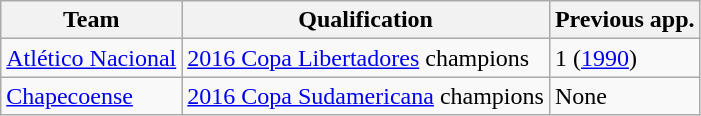<table class="wikitable">
<tr>
<th>Team</th>
<th>Qualification</th>
<th>Previous app.</th>
</tr>
<tr>
<td> <a href='#'>Atlético Nacional</a></td>
<td><a href='#'>2016 Copa Libertadores</a> champions</td>
<td>1 (<a href='#'>1990</a>)</td>
</tr>
<tr>
<td> <a href='#'>Chapecoense</a></td>
<td><a href='#'>2016 Copa Sudamericana</a> champions</td>
<td>None</td>
</tr>
</table>
